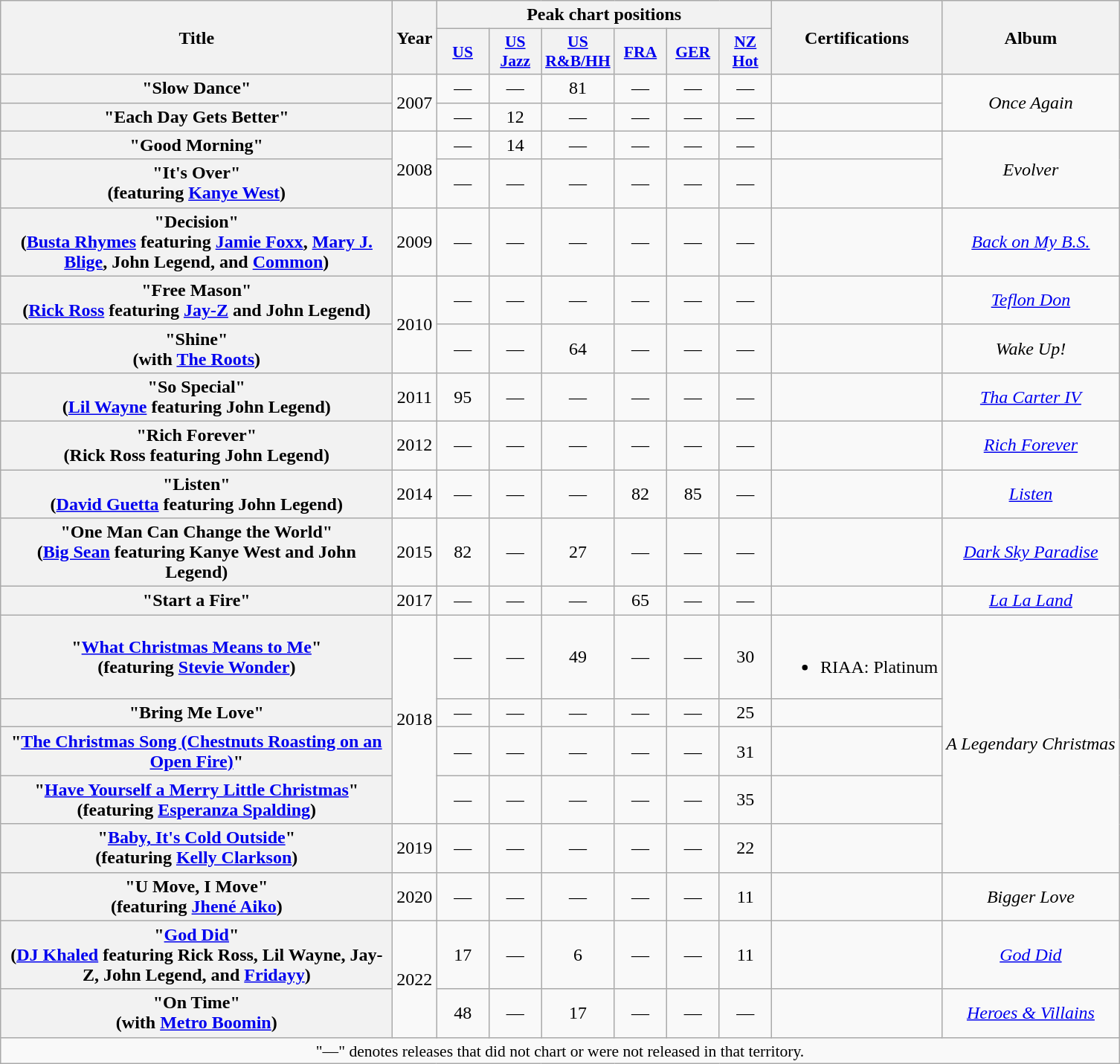<table class="wikitable plainrowheaders" style="text-align:center;" border="1">
<tr>
<th scope="col" rowspan="2" style="width:21.5em;">Title</th>
<th scope="col" rowspan="2" style="width:1em;">Year</th>
<th scope="col" colspan="6">Peak chart positions</th>
<th scope="col" rowspan="2">Certifications</th>
<th scope="col" rowspan="2">Album</th>
</tr>
<tr>
<th scope="col" style="width:2.8em;font-size:90%;"><a href='#'>US</a><br></th>
<th scope="col" style="width:2.8em;font-size:90%;"><a href='#'>US<br>Jazz</a><br></th>
<th scope="col" style="width:2.8em;font-size:90%;"><a href='#'>US<br>R&B/HH</a><br></th>
<th scope="col" style="width:2.8em;font-size:90%;"><a href='#'>FRA</a><br></th>
<th scope="col" style="width:2.8em;font-size:90%;"><a href='#'>GER</a><br></th>
<th scope="col" style="width:2.8em;font-size:90%;"><a href='#'>NZ<br>Hot</a><br></th>
</tr>
<tr>
<th scope="row">"Slow Dance"</th>
<td rowspan="2">2007</td>
<td>—</td>
<td>—</td>
<td>81</td>
<td>—</td>
<td>—</td>
<td>—</td>
<td></td>
<td rowspan="2"><em>Once Again</em></td>
</tr>
<tr>
<th scope="row">"Each Day Gets Better"</th>
<td>—</td>
<td>12</td>
<td>—</td>
<td>—</td>
<td>—</td>
<td>—</td>
<td></td>
</tr>
<tr>
<th scope="row">"Good Morning"</th>
<td rowspan="2">2008</td>
<td>—</td>
<td>14</td>
<td>—</td>
<td>—</td>
<td>—</td>
<td>—</td>
<td></td>
<td rowspan="2"><em>Evolver</em></td>
</tr>
<tr>
<th scope="row">"It's Over"<br><span>(featuring <a href='#'>Kanye West</a>)</span></th>
<td>—</td>
<td>—</td>
<td>—</td>
<td>—</td>
<td>—</td>
<td>—</td>
<td></td>
</tr>
<tr>
<th scope="row">"Decision"<br><span>(<a href='#'>Busta Rhymes</a> featuring <a href='#'>Jamie Foxx</a>, <a href='#'>Mary J. Blige</a>, John Legend, and <a href='#'>Common</a>)</span></th>
<td>2009</td>
<td>—</td>
<td>—</td>
<td>—</td>
<td>—</td>
<td>—</td>
<td>—</td>
<td></td>
<td><em><a href='#'>Back on My B.S.</a></em></td>
</tr>
<tr>
<th scope="row">"Free Mason"<br><span>(<a href='#'>Rick Ross</a> featuring <a href='#'>Jay-Z</a> and John Legend)</span></th>
<td rowspan="2">2010</td>
<td>—</td>
<td>—</td>
<td>—</td>
<td>—</td>
<td>—</td>
<td>—</td>
<td></td>
<td><em><a href='#'>Teflon Don</a></em></td>
</tr>
<tr>
<th scope="row">"Shine"<br><span>(with <a href='#'>The Roots</a>)</span></th>
<td>—</td>
<td>—</td>
<td>64</td>
<td>—</td>
<td>—</td>
<td>—</td>
<td></td>
<td><em>Wake Up!</em></td>
</tr>
<tr>
<th scope="row">"So Special"<br><span>(<a href='#'>Lil Wayne</a> featuring John Legend)</span></th>
<td>2011</td>
<td>95</td>
<td>—</td>
<td>—</td>
<td>—</td>
<td>—</td>
<td>—</td>
<td></td>
<td><em><a href='#'>Tha Carter IV</a></em></td>
</tr>
<tr>
<th scope="row">"Rich Forever"<br><span>(Rick Ross featuring John Legend)</span></th>
<td>2012</td>
<td>—</td>
<td>—</td>
<td>—</td>
<td>—</td>
<td>—</td>
<td>—</td>
<td></td>
<td><em><a href='#'>Rich Forever</a></em></td>
</tr>
<tr>
<th scope="row">"Listen"<br><span>(<a href='#'>David Guetta</a> featuring John Legend)</span></th>
<td>2014</td>
<td>—</td>
<td>—</td>
<td>—</td>
<td>82</td>
<td>85</td>
<td>—</td>
<td></td>
<td><em><a href='#'>Listen</a></em></td>
</tr>
<tr>
<th scope="row">"One Man Can Change the World"<br><span>(<a href='#'>Big Sean</a> featuring Kanye West and John Legend)</span></th>
<td>2015</td>
<td>82</td>
<td>—</td>
<td>27</td>
<td>—</td>
<td>—</td>
<td>—</td>
<td></td>
<td><em><a href='#'>Dark Sky Paradise</a></em></td>
</tr>
<tr>
<th scope="row">"Start a Fire"</th>
<td>2017</td>
<td>—</td>
<td>—</td>
<td>—</td>
<td>65</td>
<td>—</td>
<td>—</td>
<td></td>
<td><em><a href='#'>La La Land</a></em></td>
</tr>
<tr>
<th scope="row">"<a href='#'>What Christmas Means to Me</a>"<br><span>(featuring <a href='#'>Stevie Wonder</a>)</span></th>
<td rowspan="4">2018</td>
<td>—</td>
<td>—</td>
<td>49</td>
<td>—</td>
<td>—</td>
<td>30</td>
<td><br><ul><li>RIAA: Platinum</li></ul></td>
<td rowspan="5"><em>A Legendary Christmas</em></td>
</tr>
<tr>
<th scope="row">"Bring Me Love"</th>
<td>—</td>
<td>—</td>
<td>—</td>
<td>—</td>
<td>—</td>
<td>25</td>
<td></td>
</tr>
<tr>
<th scope="row">"<a href='#'>The Christmas Song (Chestnuts Roasting on an Open Fire)</a>"</th>
<td>—</td>
<td>—</td>
<td>—</td>
<td>—</td>
<td>—</td>
<td>31</td>
<td></td>
</tr>
<tr>
<th scope="row">"<a href='#'>Have Yourself a Merry Little Christmas</a>"<br><span>(featuring <a href='#'>Esperanza Spalding</a>)</span></th>
<td>—</td>
<td>—</td>
<td>—</td>
<td>—</td>
<td>—</td>
<td>35</td>
<td></td>
</tr>
<tr>
<th scope="row">"<a href='#'>Baby, It's Cold Outside</a>"<br><span>(featuring <a href='#'>Kelly Clarkson</a>)</span></th>
<td>2019</td>
<td>—</td>
<td>—</td>
<td>—</td>
<td>—</td>
<td>—</td>
<td>22</td>
<td></td>
</tr>
<tr>
<th scope="row">"U Move, I Move"<br><span>(featuring <a href='#'>Jhené Aiko</a>)</span></th>
<td>2020</td>
<td>—</td>
<td>—</td>
<td>—</td>
<td>—</td>
<td>—</td>
<td>11</td>
<td></td>
<td><em>Bigger Love</em></td>
</tr>
<tr>
<th scope="row">"<a href='#'>God Did</a>"<br><span>(<a href='#'>DJ Khaled</a> featuring Rick Ross, Lil Wayne, Jay-Z, John Legend, and <a href='#'>Fridayy</a>)</span></th>
<td rowspan="2">2022</td>
<td>17</td>
<td>—</td>
<td>6</td>
<td>—</td>
<td>—</td>
<td>11</td>
<td></td>
<td><em><a href='#'>God Did</a></em></td>
</tr>
<tr>
<th scope="row">"On Time"<br><span>(with <a href='#'>Metro Boomin</a>)</span></th>
<td>48</td>
<td>—</td>
<td>17</td>
<td>—</td>
<td>—</td>
<td>—</td>
<td></td>
<td><em><a href='#'>Heroes & Villains</a></em></td>
</tr>
<tr>
<td colspan="10" style="font-size:90%">"—" denotes releases that did not chart or were not released in that territory.</td>
</tr>
</table>
